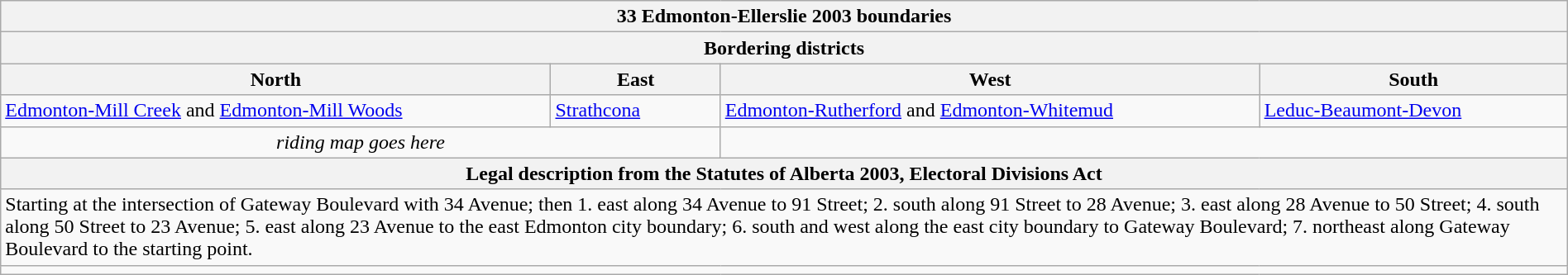<table class="wikitable collapsible collapsed" style="width:100%;">
<tr>
<th colspan=4>33 Edmonton-Ellerslie 2003 boundaries</th>
</tr>
<tr>
<th colspan=4>Bordering districts</th>
</tr>
<tr>
<th>North</th>
<th>East</th>
<th>West</th>
<th>South</th>
</tr>
<tr>
<td><a href='#'>Edmonton-Mill Creek</a> and <a href='#'>Edmonton-Mill Woods</a></td>
<td><a href='#'>Strathcona</a></td>
<td><a href='#'>Edmonton-Rutherford</a> and <a href='#'>Edmonton-Whitemud</a></td>
<td><a href='#'>Leduc-Beaumont-Devon</a></td>
</tr>
<tr>
<td colspan=2 align=center><em>riding map goes here</em></td>
<td colspan=2 align=center></td>
</tr>
<tr>
<th colspan=4>Legal description from the Statutes of Alberta 2003, Electoral Divisions Act</th>
</tr>
<tr>
<td colspan=4>Starting at the intersection of Gateway Boulevard with 34 Avenue; then 1. east along 34 Avenue to 91 Street; 2. south along 91 Street to 28 Avenue; 3. east along 28 Avenue to 50 Street; 4. south along 50 Street to 23 Avenue; 5. east along 23 Avenue to the east Edmonton city boundary; 6. south and west along the east city boundary to Gateway Boulevard; 7. northeast along Gateway Boulevard to the starting point.</td>
</tr>
<tr>
<td colspan=4></td>
</tr>
</table>
